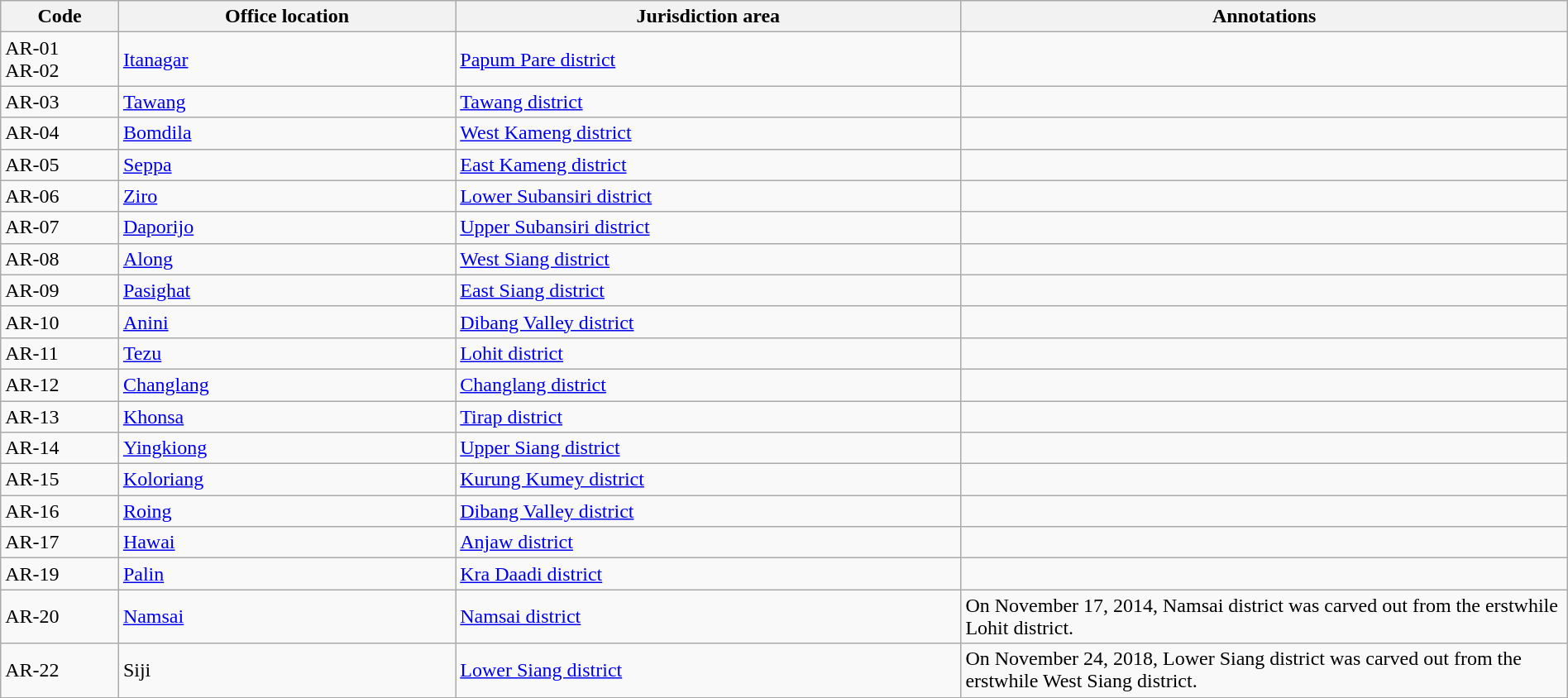<table class="wikitable sortable" style="width:100%;" border="1" cellspacing="0" cellpadding="3">
<tr>
<th scope="col" style="width:7%">Code</th>
<th scope="col" style="width:20%">Office location</th>
<th scope="col" style="width:30%">Jurisdiction area</th>
<th scope="col" style="width:36%" class="unsortable">Annotations</th>
</tr>
<tr>
<td>AR-01 <br> AR-02</td>
<td><a href='#'>Itanagar</a></td>
<td><a href='#'>Papum Pare district</a></td>
<td></td>
</tr>
<tr>
<td>AR-03</td>
<td><a href='#'>Tawang</a></td>
<td><a href='#'>Tawang district</a></td>
<td></td>
</tr>
<tr>
<td>AR-04</td>
<td><a href='#'>Bomdila</a></td>
<td><a href='#'>West Kameng district</a></td>
<td></td>
</tr>
<tr>
<td>AR-05</td>
<td><a href='#'>Seppa</a></td>
<td><a href='#'>East Kameng district</a></td>
<td></td>
</tr>
<tr>
<td>AR-06</td>
<td><a href='#'>Ziro</a></td>
<td><a href='#'>Lower Subansiri district</a></td>
<td></td>
</tr>
<tr>
<td>AR-07</td>
<td><a href='#'>Daporijo</a></td>
<td><a href='#'>Upper Subansiri district</a></td>
<td></td>
</tr>
<tr>
<td>AR-08</td>
<td><a href='#'>Along</a></td>
<td><a href='#'>West Siang district</a></td>
<td></td>
</tr>
<tr>
<td>AR-09</td>
<td><a href='#'>Pasighat</a></td>
<td><a href='#'>East Siang district</a></td>
<td></td>
</tr>
<tr>
<td>AR-10</td>
<td><a href='#'>Anini</a></td>
<td><a href='#'>Dibang Valley district</a></td>
<td></td>
</tr>
<tr>
<td>AR-11</td>
<td><a href='#'>Tezu</a></td>
<td><a href='#'>Lohit district</a></td>
<td></td>
</tr>
<tr>
<td>AR-12</td>
<td><a href='#'>Changlang</a></td>
<td><a href='#'>Changlang district</a></td>
<td></td>
</tr>
<tr>
<td>AR-13</td>
<td><a href='#'>Khonsa</a></td>
<td><a href='#'>Tirap district</a></td>
<td></td>
</tr>
<tr>
<td>AR-14</td>
<td><a href='#'>Yingkiong</a></td>
<td><a href='#'>Upper Siang district</a></td>
<td></td>
</tr>
<tr>
<td>AR-15</td>
<td><a href='#'>Koloriang</a></td>
<td><a href='#'>Kurung Kumey district</a></td>
<td></td>
</tr>
<tr>
<td>AR-16</td>
<td><a href='#'>Roing</a></td>
<td><a href='#'>Dibang Valley district</a></td>
<td></td>
</tr>
<tr>
<td>AR-17</td>
<td><a href='#'>Hawai</a></td>
<td><a href='#'>Anjaw district</a></td>
<td></td>
</tr>
<tr>
<td>AR-19</td>
<td><a href='#'>Palin</a></td>
<td><a href='#'>Kra Daadi district</a></td>
<td></td>
</tr>
<tr>
<td>AR-20</td>
<td><a href='#'>Namsai</a></td>
<td><a href='#'>Namsai district</a></td>
<td>On November 17, 2014, Namsai district was carved out from the erstwhile Lohit district.</td>
</tr>
<tr>
<td>AR-22</td>
<td>Siji</td>
<td><a href='#'>Lower Siang district</a></td>
<td>On November 24, 2018, Lower Siang district was carved out from the erstwhile West Siang district.</td>
</tr>
</table>
